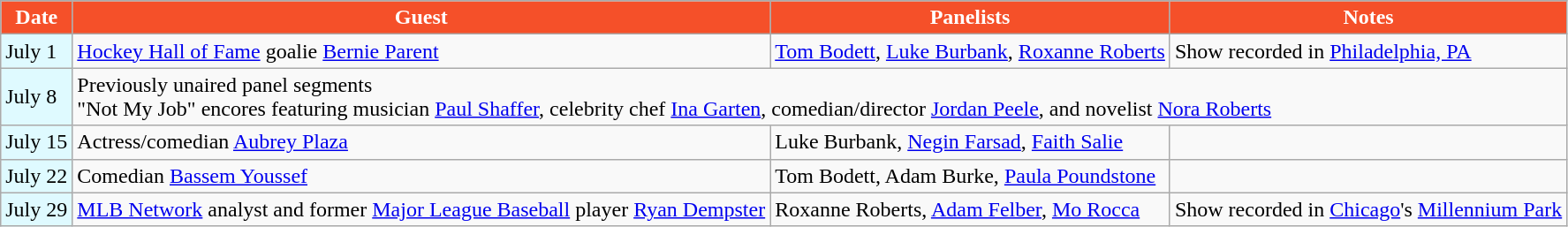<table class="wikitable">
<tr>
<th style="background:#F55029;color:#FFFFFF;">Date</th>
<th style="background:#F55029;color:#FFFFFF;">Guest</th>
<th style="background:#F55029;color:#FFFFFF;">Panelists</th>
<th style="background:#F55029;color:#FFFFFF;">Notes</th>
</tr>
<tr>
<td style="background:#DFFAFF;color:#000000;">July 1</td>
<td><a href='#'>Hockey Hall of Fame</a> goalie <a href='#'>Bernie Parent</a></td>
<td><a href='#'>Tom Bodett</a>, <a href='#'>Luke Burbank</a>, <a href='#'>Roxanne Roberts</a></td>
<td>Show recorded in <a href='#'>Philadelphia, PA</a> </td>
</tr>
<tr>
<td style="background:#DFFAFF;color:#000000;">July 8</td>
<td colspan="3">Previously unaired panel segments<br>"Not My Job" encores featuring musician <a href='#'>Paul Shaffer</a>, celebrity chef <a href='#'>Ina Garten</a>, comedian/director <a href='#'>Jordan Peele</a>, and novelist <a href='#'>Nora Roberts</a></td>
</tr>
<tr>
<td style="background:#DFFAFF;color:#000000;">July 15</td>
<td>Actress/comedian <a href='#'>Aubrey Plaza</a></td>
<td>Luke Burbank, <a href='#'>Negin Farsad</a>, <a href='#'>Faith Salie</a></td>
<td></td>
</tr>
<tr>
<td style="background:#DFFAFF;color:#000000;">July 22</td>
<td>Comedian <a href='#'>Bassem Youssef</a></td>
<td>Tom Bodett, Adam Burke, <a href='#'>Paula Poundstone</a></td>
<td></td>
</tr>
<tr>
<td style="background:#DFFAFF;color:#000000;">July 29</td>
<td><a href='#'>MLB Network</a> analyst and former <a href='#'>Major League Baseball</a> player <a href='#'>Ryan Dempster</a></td>
<td>Roxanne Roberts, <a href='#'>Adam Felber</a>, <a href='#'>Mo Rocca</a></td>
<td>Show recorded in <a href='#'>Chicago</a>'s <a href='#'>Millennium Park</a> </td>
</tr>
</table>
